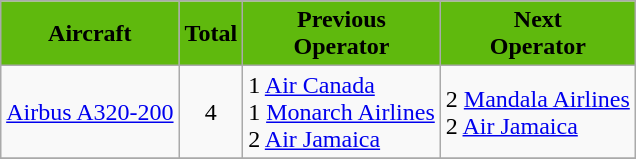<table class="wikitable"  style="margin:1em auto;">
<tr>
<th style="background-color:#5FB90D;">Aircraft</th>
<th style="background-color:#5FB90D;">Total</th>
<th style="background-color:#5FB90D;">Previous<br>Operator</th>
<th style="background-color:#5FB90D;">Next<br>Operator</th>
</tr>
<tr>
<td><a href='#'>Airbus A320-200</a></td>
<td align="center">4</td>
<td>1 <a href='#'>Air Canada</a><br>1 <a href='#'>Monarch Airlines</a><br>2 <a href='#'>Air Jamaica</a></td>
<td>2 <a href='#'>Mandala Airlines</a><br>2 <a href='#'>Air Jamaica</a></td>
</tr>
<tr>
</tr>
</table>
